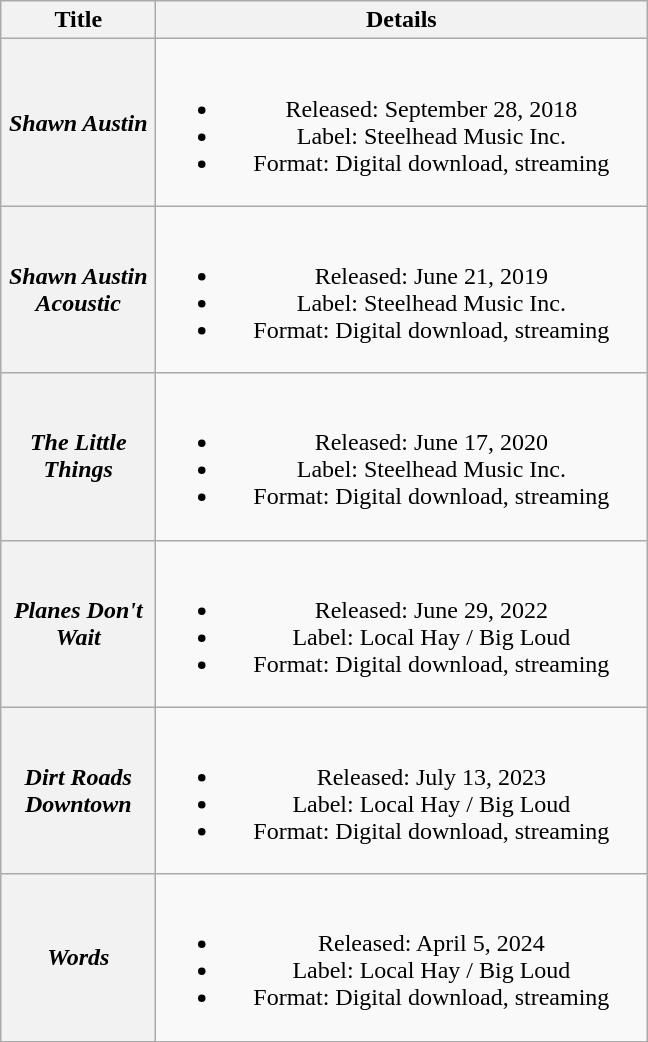<table class="wikitable plainrowheaders" style="text-align:center;">
<tr>
<th style="width:6em;">Title</th>
<th style="width:20em;">Details</th>
</tr>
<tr>
<th scope="row"><em>Shawn Austin</em></th>
<td><br><ul><li>Released: September 28, 2018</li><li>Label: Steelhead Music Inc.</li><li>Format: Digital download, streaming</li></ul></td>
</tr>
<tr>
<th scope="row"><em>Shawn Austin Acoustic</em></th>
<td><br><ul><li>Released: June 21, 2019</li><li>Label: Steelhead Music Inc.</li><li>Format: Digital download, streaming</li></ul></td>
</tr>
<tr>
<th scope="row"><em>The Little Things</em></th>
<td><br><ul><li>Released: June 17, 2020</li><li>Label: Steelhead Music Inc.</li><li>Format: Digital download, streaming</li></ul></td>
</tr>
<tr>
<th scope="row"><em>Planes Don't Wait</em></th>
<td><br><ul><li>Released: June 29, 2022</li><li>Label: Local Hay / Big Loud</li><li>Format: Digital download, streaming</li></ul></td>
</tr>
<tr>
<th scope="row"><em>Dirt Roads Downtown</em></th>
<td><br><ul><li>Released: July 13, 2023</li><li>Label: Local Hay / Big Loud</li><li>Format: Digital download, streaming</li></ul></td>
</tr>
<tr>
<th scope="row"><em>Words</em></th>
<td><br><ul><li>Released: April 5, 2024</li><li>Label: Local Hay / Big Loud</li><li>Format: Digital download, streaming</li></ul></td>
</tr>
<tr>
</tr>
</table>
